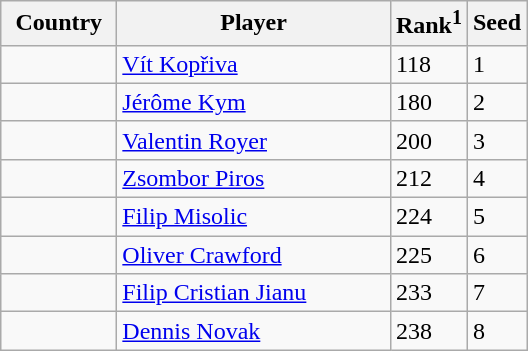<table class="sortable wikitable">
<tr>
<th width="70">Country</th>
<th width="175">Player</th>
<th>Rank<sup>1</sup></th>
<th>Seed</th>
</tr>
<tr>
<td></td>
<td><a href='#'>Vít Kopřiva</a></td>
<td>118</td>
<td>1</td>
</tr>
<tr>
<td></td>
<td><a href='#'>Jérôme Kym</a></td>
<td>180</td>
<td>2</td>
</tr>
<tr>
<td></td>
<td><a href='#'>Valentin Royer</a></td>
<td>200</td>
<td>3</td>
</tr>
<tr>
<td></td>
<td><a href='#'>Zsombor Piros</a></td>
<td>212</td>
<td>4</td>
</tr>
<tr>
<td></td>
<td><a href='#'>Filip Misolic</a></td>
<td>224</td>
<td>5</td>
</tr>
<tr>
<td></td>
<td><a href='#'>Oliver Crawford</a></td>
<td>225</td>
<td>6</td>
</tr>
<tr>
<td></td>
<td><a href='#'>Filip Cristian Jianu</a></td>
<td>233</td>
<td>7</td>
</tr>
<tr>
<td></td>
<td><a href='#'>Dennis Novak</a></td>
<td>238</td>
<td>8</td>
</tr>
</table>
